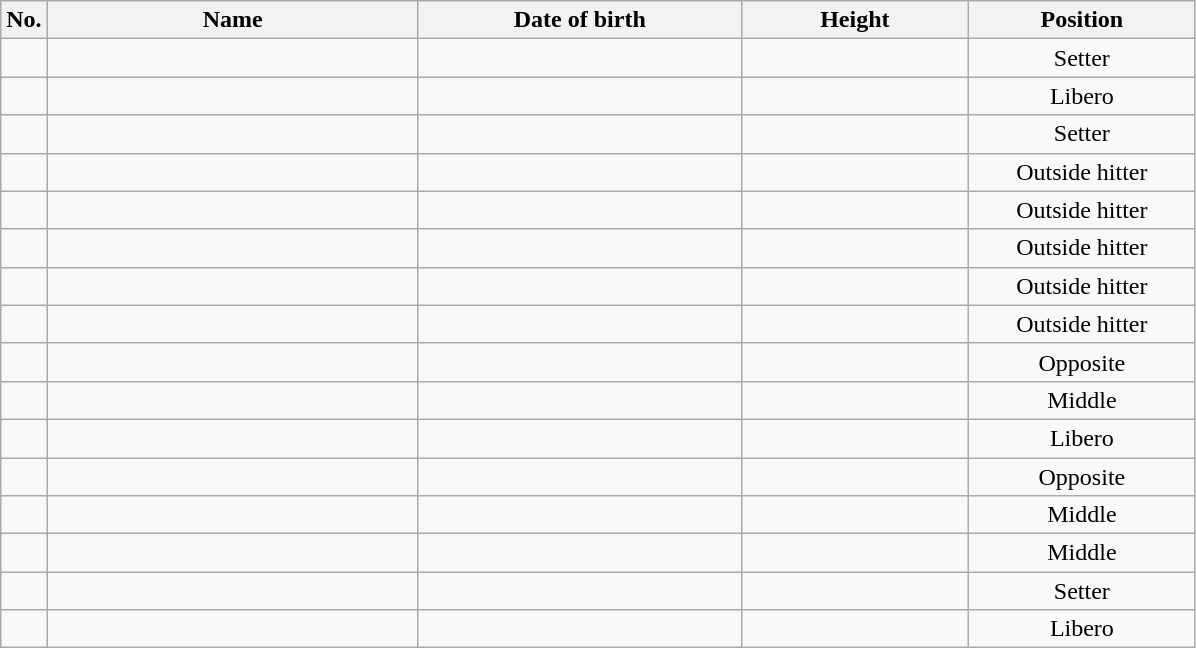<table class="wikitable sortable" style="font-size:100%; text-align:center;">
<tr>
<th>No.</th>
<th style="width:15em">Name</th>
<th style="width:13em">Date of birth</th>
<th style="width:9em">Height</th>
<th style="width:9em">Position</th>
</tr>
<tr>
<td></td>
<td align=left> </td>
<td></td>
<td></td>
<td>Setter</td>
</tr>
<tr>
<td></td>
<td align=left> </td>
<td></td>
<td></td>
<td>Libero</td>
</tr>
<tr>
<td></td>
<td align=left> </td>
<td></td>
<td></td>
<td>Setter</td>
</tr>
<tr>
<td></td>
<td align=left> </td>
<td></td>
<td></td>
<td>Outside hitter</td>
</tr>
<tr>
<td></td>
<td align=left> </td>
<td></td>
<td></td>
<td>Outside hitter</td>
</tr>
<tr>
<td></td>
<td align=left> </td>
<td></td>
<td></td>
<td>Outside hitter</td>
</tr>
<tr>
<td></td>
<td align=left> </td>
<td></td>
<td></td>
<td>Outside hitter</td>
</tr>
<tr>
<td></td>
<td align=left> </td>
<td></td>
<td></td>
<td>Outside hitter</td>
</tr>
<tr>
<td></td>
<td align=left> </td>
<td></td>
<td></td>
<td>Opposite</td>
</tr>
<tr>
<td></td>
<td align=left> </td>
<td></td>
<td></td>
<td>Middle</td>
</tr>
<tr>
<td></td>
<td align=left> </td>
<td></td>
<td></td>
<td>Libero</td>
</tr>
<tr>
<td></td>
<td align=left> </td>
<td></td>
<td></td>
<td>Opposite</td>
</tr>
<tr>
<td></td>
<td align=left> </td>
<td></td>
<td></td>
<td>Middle</td>
</tr>
<tr>
<td></td>
<td align=left> </td>
<td></td>
<td></td>
<td>Middle</td>
</tr>
<tr>
<td></td>
<td align=left> </td>
<td></td>
<td></td>
<td>Setter</td>
</tr>
<tr>
<td></td>
<td align=left> </td>
<td></td>
<td></td>
<td>Libero</td>
</tr>
</table>
